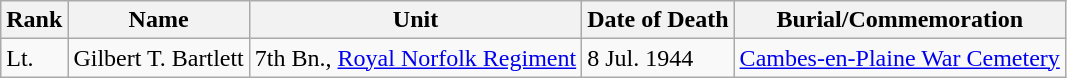<table class="wikitable">
<tr>
<th>Rank</th>
<th>Name</th>
<th>Unit</th>
<th>Date of Death</th>
<th>Burial/Commemoration</th>
</tr>
<tr>
<td>Lt.</td>
<td>Gilbert T. Bartlett</td>
<td>7th Bn., <a href='#'>Royal Norfolk Regiment</a></td>
<td>8 Jul. 1944</td>
<td><a href='#'>Cambes-en-Plaine War Cemetery</a></td>
</tr>
</table>
